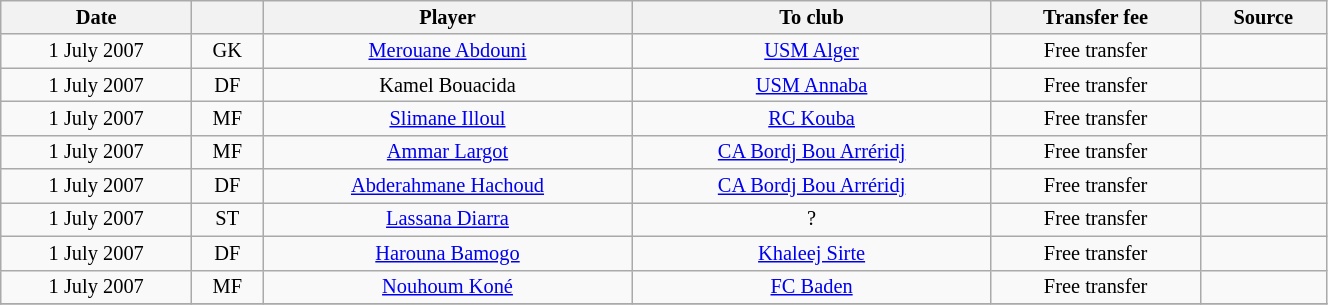<table class="wikitable sortable" style="width:70%; text-align:center; font-size:85%; text-align:centre;">
<tr>
<th>Date</th>
<th></th>
<th>Player</th>
<th>To club</th>
<th>Transfer fee</th>
<th>Source</th>
</tr>
<tr>
<td>1 July 2007</td>
<td>GK</td>
<td> <a href='#'>Merouane Abdouni</a></td>
<td><a href='#'>USM Alger</a></td>
<td>Free transfer</td>
<td></td>
</tr>
<tr>
<td>1 July 2007</td>
<td>DF</td>
<td> Kamel Bouacida</td>
<td><a href='#'>USM Annaba</a></td>
<td>Free transfer</td>
<td></td>
</tr>
<tr>
<td>1 July 2007</td>
<td>MF</td>
<td> <a href='#'>Slimane Illoul</a></td>
<td><a href='#'>RC Kouba</a></td>
<td>Free transfer</td>
<td></td>
</tr>
<tr>
<td>1 July 2007</td>
<td>MF</td>
<td> <a href='#'>Ammar Largot</a></td>
<td><a href='#'>CA Bordj Bou Arréridj</a></td>
<td>Free transfer</td>
<td></td>
</tr>
<tr>
<td>1 July 2007</td>
<td>DF</td>
<td> <a href='#'>Abderahmane Hachoud</a></td>
<td><a href='#'>CA Bordj Bou Arréridj</a></td>
<td>Free transfer</td>
<td></td>
</tr>
<tr>
<td>1 July 2007</td>
<td>ST</td>
<td> <a href='#'>Lassana Diarra</a></td>
<td> ?</td>
<td>Free transfer</td>
<td></td>
</tr>
<tr>
<td>1 July 2007</td>
<td>DF</td>
<td> <a href='#'>Harouna Bamogo</a></td>
<td> <a href='#'>Khaleej Sirte</a></td>
<td>Free transfer</td>
<td></td>
</tr>
<tr>
<td>1 July 2007</td>
<td>MF</td>
<td> <a href='#'>Nouhoum Koné</a></td>
<td> <a href='#'>FC Baden</a></td>
<td>Free transfer</td>
<td></td>
</tr>
<tr>
</tr>
</table>
